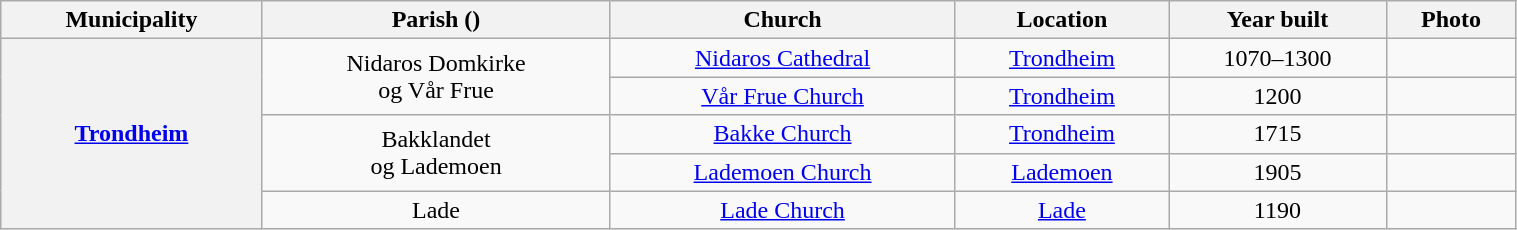<table class="wikitable" style="text-align: center; width: 80%;">
<tr>
<th>Municipality</th>
<th>Parish ()</th>
<th>Church</th>
<th>Location</th>
<th>Year built</th>
<th>Photo</th>
</tr>
<tr>
<th rowspan="5"><a href='#'>Trondheim</a></th>
<td rowspan="2">Nidaros Domkirke<br>og Vår Frue</td>
<td><a href='#'>Nidaros Cathedral</a></td>
<td><a href='#'>Trondheim</a></td>
<td>1070–1300</td>
<td></td>
</tr>
<tr>
<td><a href='#'>Vår Frue Church</a></td>
<td><a href='#'>Trondheim</a></td>
<td>1200</td>
<td></td>
</tr>
<tr>
<td rowspan="2">Bakklandet<br>og Lademoen</td>
<td><a href='#'>Bakke Church</a></td>
<td><a href='#'>Trondheim</a></td>
<td>1715</td>
<td></td>
</tr>
<tr>
<td><a href='#'>Lademoen Church</a></td>
<td><a href='#'>Lademoen</a></td>
<td>1905</td>
<td></td>
</tr>
<tr>
<td>Lade</td>
<td><a href='#'>Lade Church</a></td>
<td><a href='#'>Lade</a></td>
<td>1190</td>
<td></td>
</tr>
</table>
